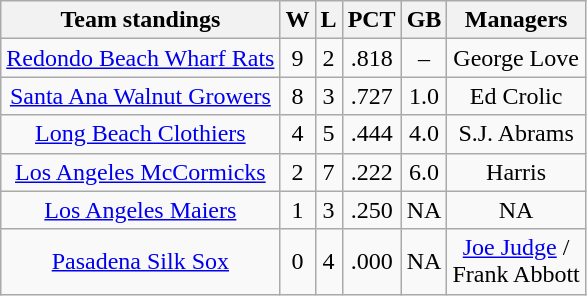<table class="wikitable">
<tr>
<th>Team standings</th>
<th>W</th>
<th>L</th>
<th>PCT</th>
<th>GB</th>
<th>Managers</th>
</tr>
<tr align=center>
<td><a href='#'>Redondo Beach Wharf Rats</a></td>
<td>9</td>
<td>2</td>
<td>.818</td>
<td>–</td>
<td>George Love</td>
</tr>
<tr align=center>
<td><a href='#'>Santa Ana Walnut Growers</a></td>
<td>8</td>
<td>3</td>
<td>.727</td>
<td>1.0</td>
<td>Ed Crolic</td>
</tr>
<tr align=center>
<td><a href='#'>Long Beach Clothiers</a></td>
<td>4</td>
<td>5</td>
<td>.444</td>
<td>4.0</td>
<td>S.J. Abrams</td>
</tr>
<tr align=center>
<td><a href='#'>Los Angeles McCormicks</a></td>
<td>2</td>
<td>7</td>
<td>.222</td>
<td>6.0</td>
<td>Harris</td>
</tr>
<tr align=center>
<td><a href='#'>Los Angeles Maiers</a></td>
<td>1</td>
<td>3</td>
<td>.250</td>
<td>NA</td>
<td>NA</td>
</tr>
<tr align=center>
<td><a href='#'>Pasadena Silk Sox</a></td>
<td>0</td>
<td>4</td>
<td>.000</td>
<td>NA</td>
<td><a href='#'>Joe Judge</a> /<br> Frank Abbott</td>
</tr>
</table>
